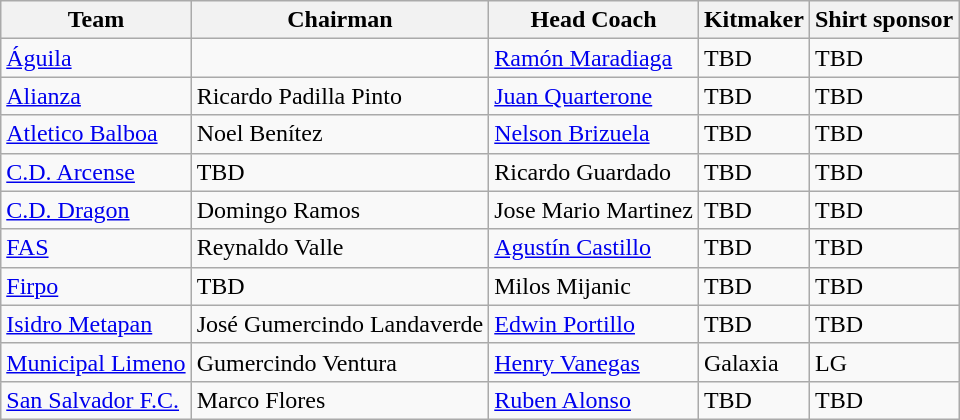<table class="wikitable sortable" style="text-align: left;">
<tr>
<th>Team</th>
<th>Chairman</th>
<th>Head Coach</th>
<th>Kitmaker</th>
<th>Shirt sponsor</th>
</tr>
<tr>
<td><a href='#'>Águila</a></td>
<td></td>
<td> <a href='#'>Ramón Maradiaga</a></td>
<td>TBD</td>
<td>TBD</td>
</tr>
<tr>
<td><a href='#'>Alianza</a></td>
<td> Ricardo Padilla Pinto</td>
<td> <a href='#'>Juan Quarterone</a></td>
<td>TBD</td>
<td>TBD</td>
</tr>
<tr>
<td><a href='#'>Atletico Balboa</a></td>
<td> Noel Benítez</td>
<td> <a href='#'>Nelson Brizuela</a></td>
<td>TBD</td>
<td>TBD</td>
</tr>
<tr>
<td><a href='#'>C.D. Arcense</a></td>
<td> TBD</td>
<td> Ricardo Guardado</td>
<td>TBD</td>
<td>TBD</td>
</tr>
<tr>
<td><a href='#'>C.D. Dragon</a></td>
<td> Domingo Ramos</td>
<td> Jose Mario Martinez</td>
<td>TBD</td>
<td>TBD</td>
</tr>
<tr>
<td><a href='#'>FAS</a></td>
<td> Reynaldo Valle</td>
<td> <a href='#'>Agustín Castillo</a></td>
<td>TBD</td>
<td>TBD</td>
</tr>
<tr>
<td><a href='#'>Firpo</a></td>
<td> TBD</td>
<td> Milos Mijanic</td>
<td>TBD</td>
<td>TBD</td>
</tr>
<tr>
<td><a href='#'>Isidro Metapan</a></td>
<td> José Gumercindo Landaverde</td>
<td> <a href='#'>Edwin Portillo</a></td>
<td>TBD</td>
<td>TBD</td>
</tr>
<tr>
<td><a href='#'>Municipal Limeno</a></td>
<td> Gumercindo Ventura</td>
<td> <a href='#'>Henry Vanegas</a></td>
<td>Galaxia</td>
<td>LG</td>
</tr>
<tr>
<td><a href='#'>San Salvador F.C.</a></td>
<td> Marco Flores</td>
<td> <a href='#'>Ruben Alonso</a></td>
<td>TBD</td>
<td>TBD</td>
</tr>
</table>
